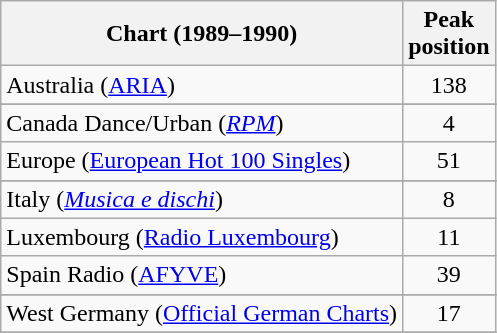<table class="wikitable sortable">
<tr>
<th>Chart (1989–1990)</th>
<th>Peak<br>position</th>
</tr>
<tr>
<td align="left">Australia (<a href='#'>ARIA</a>)</td>
<td align="center">138</td>
</tr>
<tr>
</tr>
<tr>
</tr>
<tr>
</tr>
<tr>
<td align="left">Canada Dance/Urban (<em><a href='#'>RPM</a></em>)</td>
<td align="center">4</td>
</tr>
<tr>
<td align="left">Europe (<a href='#'>European Hot 100 Singles</a>)</td>
<td align="center">51</td>
</tr>
<tr>
</tr>
<tr>
<td align="left">Italy (<em><a href='#'>Musica e dischi</a></em>)</td>
<td align="center">8</td>
</tr>
<tr>
<td>Luxembourg (<a href='#'>Radio Luxembourg</a>)</td>
<td align="center">11</td>
</tr>
<tr>
<td align="left">Spain Radio (<a href='#'>AFYVE</a>)</td>
<td align="center">39</td>
</tr>
<tr>
</tr>
<tr>
</tr>
<tr>
</tr>
<tr>
</tr>
<tr>
<td align="left">West Germany (<a href='#'>Official German Charts</a>)</td>
<td align="center">17</td>
</tr>
<tr>
</tr>
</table>
